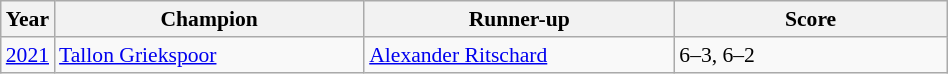<table class="wikitable" style="font-size:90%">
<tr>
<th>Year</th>
<th width="200">Champion</th>
<th width="200">Runner-up</th>
<th width="175">Score</th>
</tr>
<tr>
<td><a href='#'>2021</a></td>
<td> <a href='#'>Tallon Griekspoor</a></td>
<td> <a href='#'>Alexander Ritschard</a></td>
<td>6–3, 6–2</td>
</tr>
</table>
